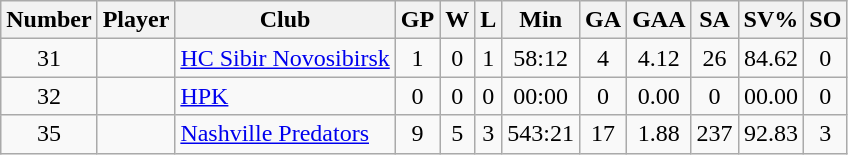<table class="wikitable sortable" style="text-align: center;">
<tr>
<th>Number</th>
<th>Player</th>
<th>Club</th>
<th>GP</th>
<th>W</th>
<th>L</th>
<th>Min</th>
<th>GA</th>
<th>GAA</th>
<th>SA</th>
<th>SV%</th>
<th>SO</th>
</tr>
<tr>
<td>31</td>
<td align=left></td>
<td align=left> <a href='#'>HC Sibir Novosibirsk</a></td>
<td>1</td>
<td>0</td>
<td>1</td>
<td>58:12</td>
<td>4</td>
<td>4.12</td>
<td>26</td>
<td>84.62</td>
<td>0</td>
</tr>
<tr>
<td>32</td>
<td align=left></td>
<td align=left> <a href='#'>HPK</a></td>
<td>0</td>
<td>0</td>
<td>0</td>
<td>00:00</td>
<td>0</td>
<td>0.00</td>
<td>0</td>
<td>00.00</td>
<td>0</td>
</tr>
<tr>
<td>35</td>
<td align=left></td>
<td align=left> <a href='#'>Nashville Predators</a></td>
<td>9</td>
<td>5</td>
<td>3</td>
<td>543:21</td>
<td>17</td>
<td>1.88</td>
<td>237</td>
<td>92.83</td>
<td>3</td>
</tr>
</table>
